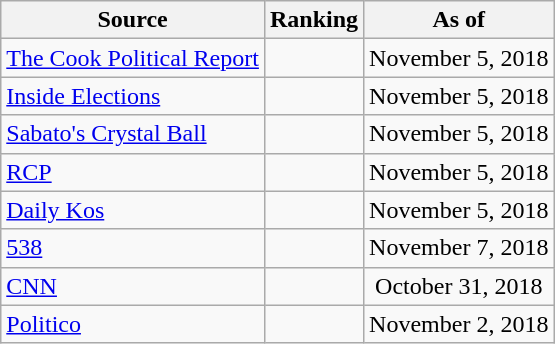<table class="wikitable" style="text-align:center">
<tr>
<th>Source</th>
<th>Ranking</th>
<th>As of</th>
</tr>
<tr>
<td align=left><a href='#'>The Cook Political Report</a></td>
<td></td>
<td>November 5, 2018</td>
</tr>
<tr>
<td align=left><a href='#'>Inside Elections</a></td>
<td></td>
<td>November 5, 2018</td>
</tr>
<tr>
<td align=left><a href='#'>Sabato's Crystal Ball</a></td>
<td></td>
<td>November 5, 2018</td>
</tr>
<tr>
<td align="left"><a href='#'>RCP</a></td>
<td></td>
<td>November 5, 2018</td>
</tr>
<tr>
<td align="left"><a href='#'>Daily Kos</a></td>
<td></td>
<td>November 5, 2018</td>
</tr>
<tr>
<td align="left"><a href='#'>538</a></td>
<td></td>
<td>November 7, 2018</td>
</tr>
<tr>
<td align="left"><a href='#'>CNN</a></td>
<td></td>
<td>October 31, 2018</td>
</tr>
<tr>
<td align="left"><a href='#'>Politico</a></td>
<td></td>
<td>November 2, 2018</td>
</tr>
</table>
